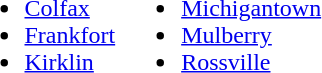<table>
<tr ---- valign="top">
<td><br><ul><li><a href='#'>Colfax</a></li><li><a href='#'>Frankfort</a></li><li><a href='#'>Kirklin</a></li></ul></td>
<td><br><ul><li><a href='#'>Michigantown</a></li><li><a href='#'>Mulberry</a></li><li><a href='#'>Rossville</a></li></ul></td>
</tr>
</table>
